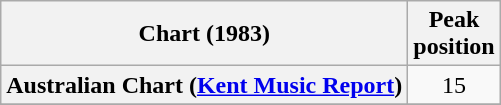<table class="wikitable sortable plainrowheaders">
<tr>
<th scope="col">Chart (1983)</th>
<th scope="col">Peak<br>position</th>
</tr>
<tr>
<th scope="row">Australian Chart (<a href='#'>Kent Music Report</a>)</th>
<td style="text-align:center;">15</td>
</tr>
<tr>
</tr>
</table>
